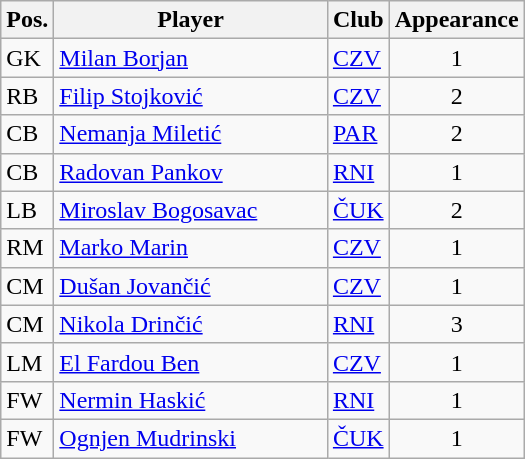<table class="wikitable">
<tr>
<th>Pos.</th>
<th width="175">Player</th>
<th>Club</th>
<th>Appearance</th>
</tr>
<tr>
<td>GK</td>
<td> <a href='#'>Milan Borjan</a></td>
<td><a href='#'>CZV</a></td>
<td align="center">1</td>
</tr>
<tr>
<td>RB</td>
<td> <a href='#'>Filip Stojković</a></td>
<td><a href='#'>CZV</a></td>
<td align="center">2</td>
</tr>
<tr>
<td>CB</td>
<td> <a href='#'>Nemanja Miletić</a></td>
<td><a href='#'>PAR</a></td>
<td align="center">2</td>
</tr>
<tr>
<td>CB</td>
<td> <a href='#'>Radovan Pankov</a></td>
<td><a href='#'>RNI</a></td>
<td align="center">1</td>
</tr>
<tr>
<td>LB</td>
<td> <a href='#'>Miroslav Bogosavac</a></td>
<td><a href='#'>ČUK</a></td>
<td align="center">2</td>
</tr>
<tr>
<td>RM</td>
<td> <a href='#'>Marko Marin</a></td>
<td><a href='#'>CZV</a></td>
<td align="center">1</td>
</tr>
<tr>
<td>CM</td>
<td> <a href='#'>Dušan Jovančić</a></td>
<td><a href='#'>CZV</a></td>
<td align="center">1</td>
</tr>
<tr>
<td>CM</td>
<td> <a href='#'>Nikola Drinčić</a></td>
<td><a href='#'>RNI</a></td>
<td align="center">3</td>
</tr>
<tr>
<td>LM</td>
<td> <a href='#'>El Fardou Ben</a></td>
<td><a href='#'>CZV</a></td>
<td align="center">1</td>
</tr>
<tr>
<td>FW</td>
<td> <a href='#'>Nermin Haskić</a></td>
<td><a href='#'>RNI</a></td>
<td align="center">1</td>
</tr>
<tr>
<td>FW</td>
<td> <a href='#'>Ognjen Mudrinski</a></td>
<td><a href='#'>ČUK</a></td>
<td align="center">1</td>
</tr>
</table>
